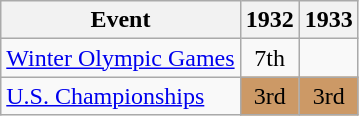<table class="wikitable">
<tr>
<th>Event</th>
<th>1932</th>
<th>1933</th>
</tr>
<tr>
<td><a href='#'>Winter Olympic Games</a></td>
<td align="center">7th</td>
<td></td>
</tr>
<tr>
<td><a href='#'>U.S. Championships</a></td>
<td align="center" bgcolor="cc9966">3rd</td>
<td align="center" bgcolor="cc9966">3rd</td>
</tr>
</table>
